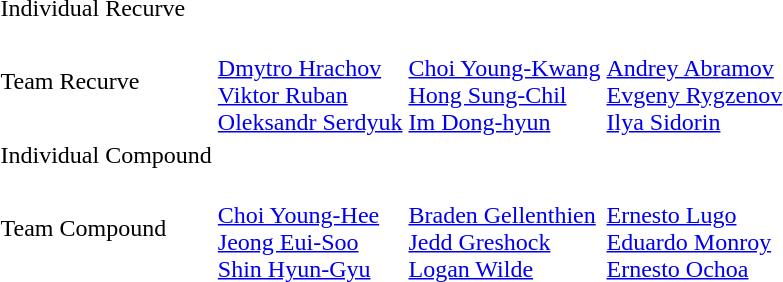<table>
<tr>
<td>Individual Recurve</td>
<td></td>
<td></td>
<td></td>
</tr>
<tr>
<td>Team Recurve</td>
<td><br><a href='#'>Dmytro Hrachov</a><br><a href='#'>Viktor Ruban</a><br><a href='#'>Oleksandr Serdyuk</a></td>
<td><br><a href='#'>Choi Young-Kwang</a><br><a href='#'>Hong Sung-Chil</a><br><a href='#'>Im Dong-hyun</a></td>
<td><br><a href='#'>Andrey Abramov</a><br><a href='#'>Evgeny Rygzenov</a><br><a href='#'>Ilya Sidorin</a></td>
</tr>
<tr>
<td>Individual Compound</td>
<td></td>
<td></td>
<td></td>
</tr>
<tr>
<td>Team Compound</td>
<td><br><a href='#'>Choi Young-Hee</a><br><a href='#'>Jeong Eui-Soo</a><br><a href='#'>Shin Hyun-Gyu</a></td>
<td><br><a href='#'>Braden Gellenthien</a><br><a href='#'>Jedd Greshock</a><br><a href='#'>Logan Wilde</a></td>
<td><br><a href='#'>Ernesto Lugo</a><br><a href='#'>Eduardo Monroy</a><br><a href='#'>Ernesto Ochoa</a></td>
</tr>
</table>
